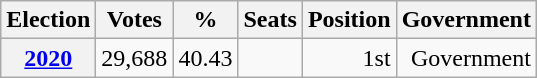<table class="wikitable" style="text-align: right;">
<tr>
<th>Election</th>
<th>Votes</th>
<th>%</th>
<th>Seats</th>
<th>Position</th>
<th>Government</th>
</tr>
<tr>
<th rowspan="2"><a href='#'>2020</a></th>
<td rowspan="2">29,688</td>
<td rowspan="2">40.43</td>
<td></td>
<td rowspan="2"> 1st</td>
<td rowspan="2">Government</td>
</tr>
</table>
